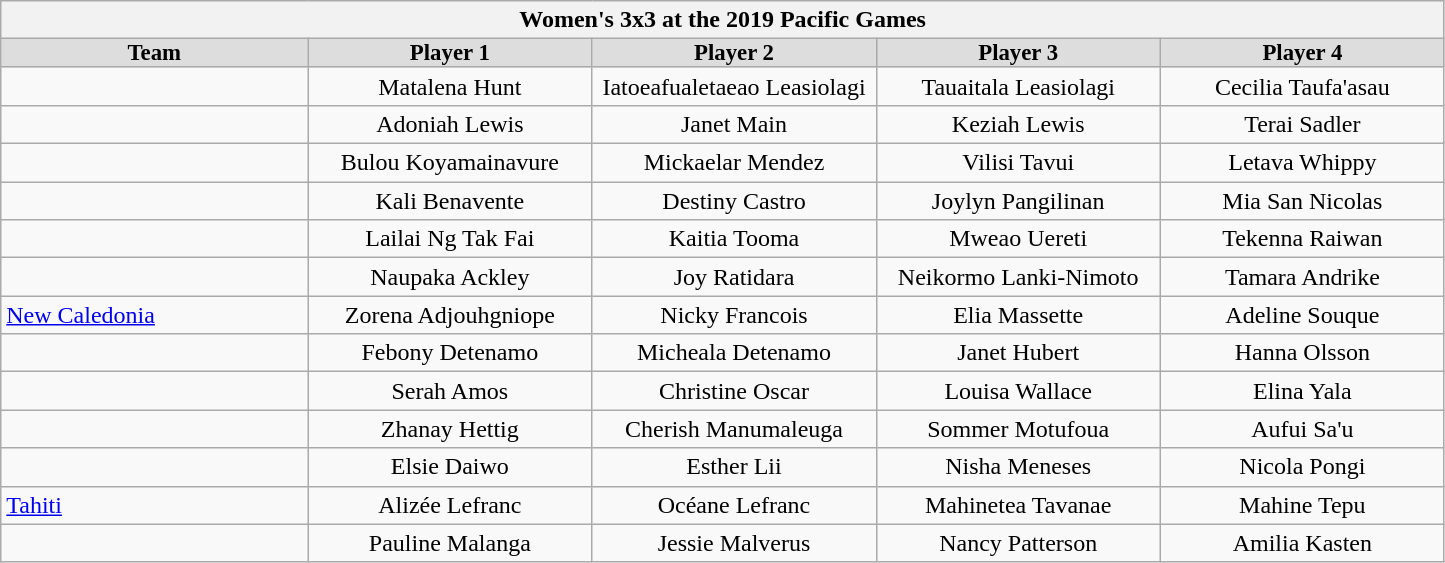<table class="wikitable" style="text-align:center;">
<tr>
<th colspan=5>Women's 3x3 at the 2019 Pacific Games</th>
</tr>
<tr bgcolor=#ddd style="line-height:12px; font-size:95%; text-align:center;">
<td style="width:13em; font-weight:bold;">Team</td>
<td style="width:12em; font-weight:bold;">Player 1</td>
<td style="width:12em; font-weight:bold;">Player 2</td>
<td style="width:12em; font-weight:bold;">Player 3</td>
<td style="width:12em; font-weight:bold;">Player 4</td>
</tr>
<tr>
<td style="text-align:left;"></td>
<td>Matalena Hunt</td>
<td>Iatoeafualetaeao Leasiolagi</td>
<td>Tauaitala Leasiolagi</td>
<td>Cecilia Taufa'asau</td>
</tr>
<tr>
<td style="text-align:left;"></td>
<td>Adoniah Lewis</td>
<td>Janet Main</td>
<td>Keziah Lewis</td>
<td>Terai Sadler</td>
</tr>
<tr>
<td style="text-align:left;"></td>
<td>Bulou Koyamainavure</td>
<td>Mickaelar Mendez</td>
<td>Vilisi Tavui</td>
<td>Letava Whippy</td>
</tr>
<tr>
<td style="text-align:left;"></td>
<td>Kali Benavente</td>
<td>Destiny Castro</td>
<td>Joylyn Pangilinan</td>
<td>Mia San Nicolas</td>
</tr>
<tr>
<td style="text-align:left;"></td>
<td>Lailai Ng Tak Fai</td>
<td>Kaitia Tooma</td>
<td>Mweao Uereti</td>
<td>Tekenna Raiwan</td>
</tr>
<tr>
<td style="text-align:left;"></td>
<td>Naupaka Ackley</td>
<td>Joy Ratidara</td>
<td>Neikormo Lanki-Nimoto</td>
<td>Tamara Andrike</td>
</tr>
<tr>
<td style="text-align:left;"> <a href='#'>New Caledonia</a></td>
<td>Zorena Adjouhgniope</td>
<td>Nicky Francois</td>
<td>Elia Massette</td>
<td>Adeline Souque</td>
</tr>
<tr>
<td style="text-align:left;"></td>
<td>Febony Detenamo</td>
<td>Micheala Detenamo</td>
<td>Janet Hubert</td>
<td>Hanna Olsson</td>
</tr>
<tr>
<td style="text-align:left;"></td>
<td>Serah Amos</td>
<td>Christine Oscar</td>
<td>Louisa Wallace</td>
<td>Elina Yala</td>
</tr>
<tr>
<td style="text-align:left;"></td>
<td>Zhanay Hettig</td>
<td>Cherish Manumaleuga</td>
<td>Sommer Motufoua</td>
<td>Aufui Sa'u</td>
</tr>
<tr>
<td style="text-align:left;"></td>
<td>Elsie Daiwo</td>
<td>Esther Lii</td>
<td>Nisha Meneses</td>
<td>Nicola Pongi</td>
</tr>
<tr>
<td style="text-align:left;"> <a href='#'>Tahiti</a></td>
<td>Alizée Lefranc</td>
<td>Océane Lefranc</td>
<td>Mahinetea Tavanae</td>
<td>Mahine Tepu</td>
</tr>
<tr>
<td style="text-align:left;"></td>
<td>Pauline Malanga</td>
<td>Jessie Malverus</td>
<td>Nancy Patterson</td>
<td>Amilia Kasten</td>
</tr>
</table>
